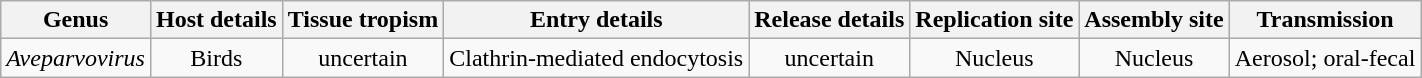<table class="wikitable sortable" style="text-align:center">
<tr>
<th>Genus</th>
<th>Host details</th>
<th>Tissue tropism</th>
<th>Entry details</th>
<th>Release details</th>
<th>Replication site</th>
<th>Assembly site</th>
<th>Transmission</th>
</tr>
<tr>
<td><em>Aveparvovirus</em></td>
<td>Birds</td>
<td>uncertain</td>
<td>Clathrin-mediated endocytosis</td>
<td>uncertain</td>
<td>Nucleus</td>
<td>Nucleus</td>
<td>Aerosol; oral-fecal</td>
</tr>
</table>
